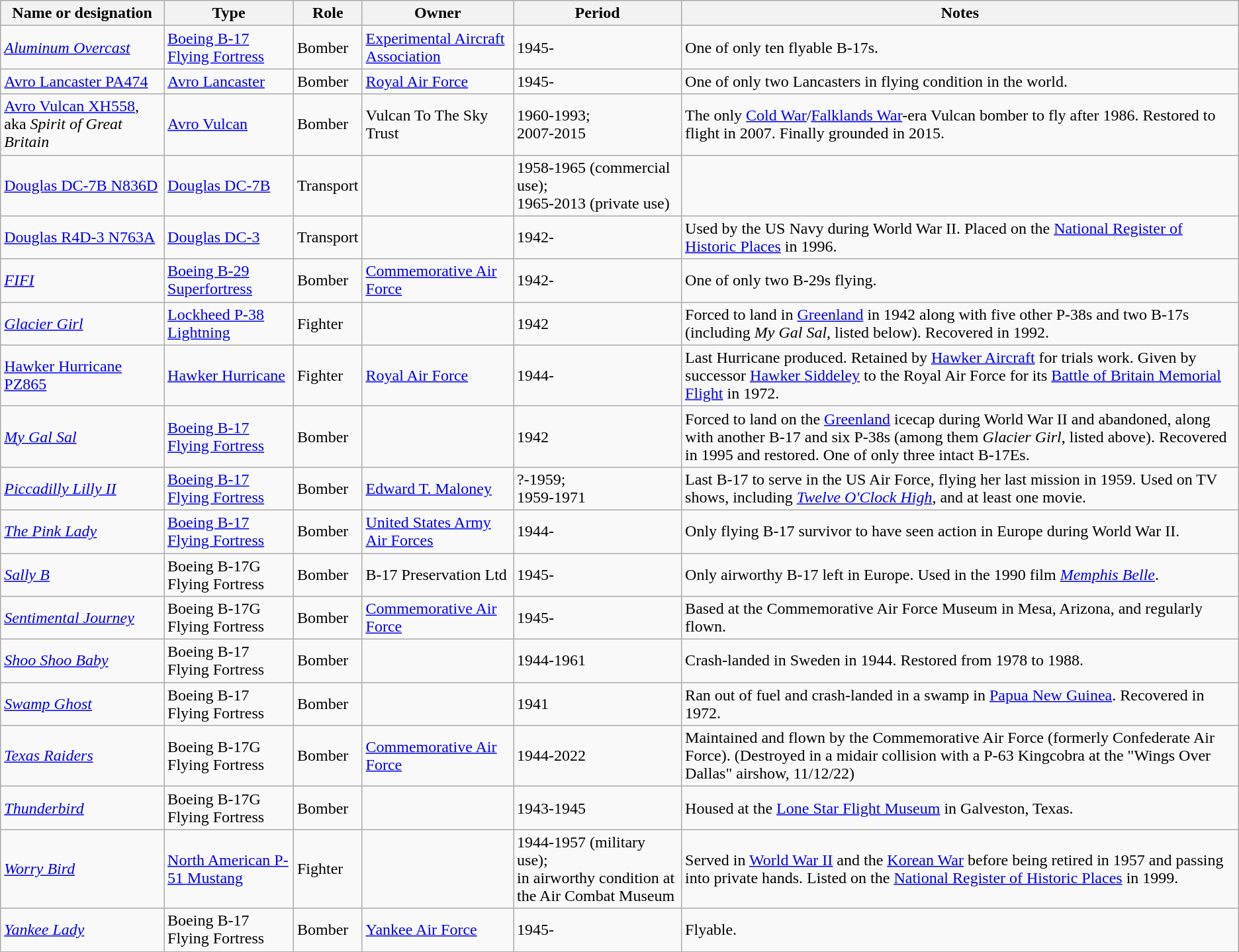<table class="wikitable sortable">
<tr>
<th>Name or designation</th>
<th>Type</th>
<th>Role</th>
<th>Owner</th>
<th>Period</th>
<th>Notes</th>
</tr>
<tr>
<td><em><a href='#'>Aluminum Overcast</a></em></td>
<td><a href='#'>Boeing B-17 Flying Fortress</a></td>
<td>Bomber</td>
<td><a href='#'>Experimental Aircraft Association</a></td>
<td>1945-</td>
<td>One of only ten flyable B-17s.</td>
</tr>
<tr>
<td><a href='#'>Avro Lancaster PA474</a></td>
<td><a href='#'>Avro Lancaster</a></td>
<td>Bomber</td>
<td><a href='#'>Royal Air Force</a></td>
<td>1945-</td>
<td>One of only two Lancasters in flying condition in the world.</td>
</tr>
<tr>
<td><a href='#'>Avro Vulcan XH558</a>, aka <em>Spirit of Great Britain</em></td>
<td><a href='#'>Avro Vulcan</a></td>
<td>Bomber</td>
<td>Vulcan To The Sky Trust</td>
<td>1960-1993;<br> 2007-2015</td>
<td>The only <a href='#'>Cold War</a>/<a href='#'>Falklands War</a>-era Vulcan bomber to fly after 1986. Restored to flight in 2007. Finally grounded in 2015.</td>
</tr>
<tr>
<td><a href='#'>Douglas DC-7B N836D</a></td>
<td><a href='#'>Douglas DC-7B</a></td>
<td>Transport</td>
<td></td>
<td>1958-1965 (commercial use);<br> 1965-2013 (private use)</td>
<td></td>
</tr>
<tr>
<td><a href='#'>Douglas R4D-3 N763A</a></td>
<td><a href='#'>Douglas DC-3</a></td>
<td>Transport</td>
<td></td>
<td>1942-</td>
<td>Used by the US Navy during World War II. Placed on the <a href='#'>National Register of Historic Places</a> in 1996.</td>
</tr>
<tr>
<td><em><a href='#'>FIFI</a></em></td>
<td><a href='#'>Boeing B-29 Superfortress</a></td>
<td>Bomber</td>
<td><a href='#'>Commemorative Air Force</a></td>
<td>1942-</td>
<td>One of only two B-29s flying.</td>
</tr>
<tr>
<td><em><a href='#'>Glacier Girl</a></em></td>
<td><a href='#'>Lockheed P-38 Lightning</a></td>
<td>Fighter</td>
<td></td>
<td>1942</td>
<td>Forced to land in <a href='#'>Greenland</a> in 1942 along with five other P-38s and two B-17s (including <em>My Gal Sal</em>, listed below). Recovered in 1992.</td>
</tr>
<tr>
<td><a href='#'>Hawker Hurricane PZ865</a></td>
<td><a href='#'>Hawker Hurricane</a></td>
<td>Fighter</td>
<td><a href='#'>Royal Air Force</a></td>
<td>1944-</td>
<td>Last Hurricane produced. Retained by <a href='#'>Hawker Aircraft</a> for trials work. Given by successor <a href='#'>Hawker Siddeley</a> to the Royal Air Force for its <a href='#'>Battle of Britain Memorial Flight</a> in 1972.</td>
</tr>
<tr>
<td><em><a href='#'>My Gal Sal</a></em></td>
<td><a href='#'>Boeing B-17 Flying Fortress</a></td>
<td>Bomber</td>
<td></td>
<td>1942</td>
<td>Forced to land on the <a href='#'>Greenland</a> icecap during World War II and abandoned, along with another B-17 and six P-38s (among them <em>Glacier Girl</em>, listed above). Recovered in 1995 and restored. One of only three intact B-17Es.</td>
</tr>
<tr>
<td><em><a href='#'>Piccadilly Lilly II</a></em></td>
<td><a href='#'>Boeing B-17 Flying Fortress</a></td>
<td>Bomber</td>
<td><a href='#'>Edward T. Maloney</a></td>
<td>?-1959; <br> 1959-1971</td>
<td>Last B-17 to serve in the US Air Force, flying her last mission in 1959. Used on TV shows, including <em><a href='#'>Twelve O'Clock High</a></em>, and at least one movie.</td>
</tr>
<tr>
<td><em><a href='#'>The Pink Lady</a></em></td>
<td><a href='#'>Boeing B-17 Flying Fortress</a></td>
<td>Bomber</td>
<td><a href='#'>United States Army Air Forces</a></td>
<td>1944-</td>
<td>Only flying B-17 survivor to have seen action in Europe during World War II.</td>
</tr>
<tr>
<td><em><a href='#'>Sally B</a></em></td>
<td>Boeing B-17G Flying Fortress</td>
<td>Bomber</td>
<td>B-17 Preservation Ltd</td>
<td>1945-</td>
<td>Only airworthy B-17 left in Europe. Used in the 1990 film <em><a href='#'>Memphis Belle</a></em>.</td>
</tr>
<tr>
<td><em><a href='#'>Sentimental Journey</a></em></td>
<td>Boeing B-17G Flying Fortress</td>
<td>Bomber</td>
<td><a href='#'>Commemorative Air Force</a></td>
<td>1945-</td>
<td>Based at the Commemorative Air Force Museum in Mesa, Arizona, and regularly flown.</td>
</tr>
<tr>
<td><em><a href='#'>Shoo Shoo Baby</a></em></td>
<td>Boeing B-17 Flying Fortress</td>
<td>Bomber</td>
<td></td>
<td>1944-1961</td>
<td>Crash-landed in Sweden in 1944. Restored from 1978 to 1988.</td>
</tr>
<tr>
<td><em><a href='#'>Swamp Ghost</a></em></td>
<td>Boeing B-17 Flying Fortress</td>
<td>Bomber</td>
<td></td>
<td>1941</td>
<td>Ran out of fuel and crash-landed in a swamp in <a href='#'>Papua New Guinea</a>. Recovered in 1972.</td>
</tr>
<tr>
<td><em><a href='#'>Texas Raiders</a></em></td>
<td>Boeing B-17G Flying Fortress</td>
<td>Bomber</td>
<td><a href='#'>Commemorative Air Force</a></td>
<td>1944-2022</td>
<td>Maintained and flown by the Commemorative Air Force (formerly Confederate Air Force). (Destroyed in a midair collision with a P-63 Kingcobra at the "Wings Over Dallas" airshow, 11/12/22)</td>
</tr>
<tr>
<td><em><a href='#'>Thunderbird</a></em></td>
<td>Boeing B-17G Flying Fortress</td>
<td>Bomber</td>
<td></td>
<td>1943-1945</td>
<td>Housed at the <a href='#'>Lone Star Flight Museum</a> in Galveston, Texas.</td>
</tr>
<tr>
<td><em><a href='#'>Worry Bird</a></em></td>
<td><a href='#'>North American P-51 Mustang</a></td>
<td>Fighter</td>
<td></td>
<td>1944-1957 (military use);<br> in airworthy condition at the Air Combat Museum</td>
<td>Served in <a href='#'>World War II</a> and the <a href='#'>Korean War</a> before being retired in 1957 and passing into private hands. Listed on the <a href='#'>National Register of Historic Places</a> in 1999.</td>
</tr>
<tr>
<td><em><a href='#'>Yankee Lady</a></em></td>
<td>Boeing B-17 Flying Fortress</td>
<td>Bomber</td>
<td><a href='#'>Yankee Air Force</a></td>
<td>1945-</td>
<td>Flyable.</td>
</tr>
</table>
